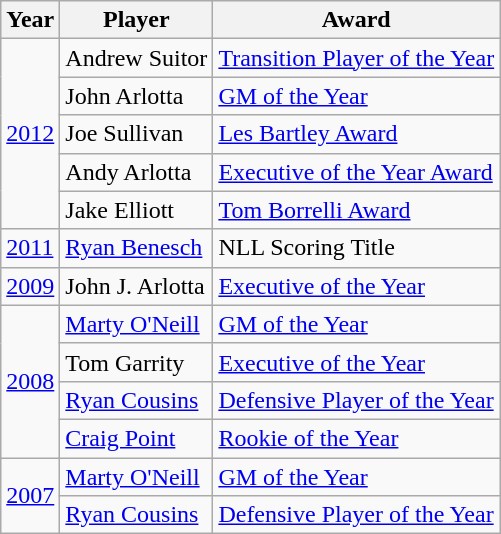<table class="wikitable">
<tr>
<th>Year</th>
<th>Player</th>
<th>Award</th>
</tr>
<tr>
<td rowspan="5"><a href='#'>2012</a></td>
<td>Andrew Suitor</td>
<td><a href='#'>Transition Player of the Year</a></td>
</tr>
<tr>
<td>John Arlotta</td>
<td><a href='#'>GM of the Year</a></td>
</tr>
<tr>
<td>Joe Sullivan</td>
<td><a href='#'>Les Bartley Award</a></td>
</tr>
<tr>
<td>Andy Arlotta</td>
<td><a href='#'>Executive of the Year Award</a></td>
</tr>
<tr>
<td>Jake Elliott</td>
<td><a href='#'>Tom Borrelli Award</a></td>
</tr>
<tr>
<td><a href='#'>2011</a></td>
<td><a href='#'>Ryan Benesch</a></td>
<td>NLL Scoring Title </td>
</tr>
<tr>
<td><a href='#'>2009</a></td>
<td>John J. Arlotta</td>
<td><a href='#'>Executive of the Year</a></td>
</tr>
<tr>
<td rowspan="4"><a href='#'>2008</a></td>
<td><a href='#'>Marty O'Neill</a></td>
<td><a href='#'>GM of the Year</a></td>
</tr>
<tr>
<td>Tom Garrity</td>
<td><a href='#'>Executive of the Year</a></td>
</tr>
<tr>
<td><a href='#'>Ryan Cousins</a></td>
<td><a href='#'>Defensive Player of the Year</a></td>
</tr>
<tr>
<td><a href='#'>Craig Point</a></td>
<td><a href='#'>Rookie of the Year</a></td>
</tr>
<tr>
<td rowspan="2"><a href='#'>2007</a></td>
<td><a href='#'>Marty O'Neill</a></td>
<td><a href='#'>GM of the Year</a></td>
</tr>
<tr>
<td><a href='#'>Ryan Cousins</a></td>
<td><a href='#'>Defensive Player of the Year</a></td>
</tr>
</table>
